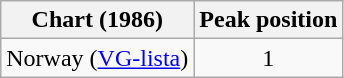<table class="wikitable">
<tr>
<th align="left">Chart (1986)</th>
<th align="center">Peak position</th>
</tr>
<tr>
<td>Norway (<a href='#'>VG-lista</a>)</td>
<td align="center">1</td>
</tr>
</table>
